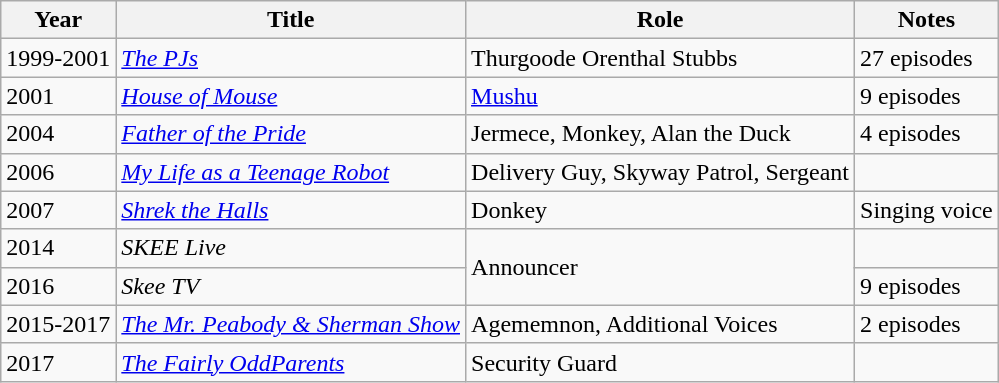<table class = "wikitable sortable">
<tr>
<th>Year</th>
<th>Title</th>
<th>Role</th>
<th class="unsortable">Notes</th>
</tr>
<tr>
<td>1999-2001</td>
<td><em><a href='#'>The PJs</a></em></td>
<td>Thurgoode Orenthal Stubbs</td>
<td>27 episodes</td>
</tr>
<tr>
<td>2001</td>
<td><em><a href='#'>House of Mouse</a></em></td>
<td><a href='#'>Mushu</a></td>
<td>9 episodes</td>
</tr>
<tr>
<td>2004</td>
<td><em><a href='#'>Father of the Pride</a></em></td>
<td>Jermece, Monkey, Alan the Duck</td>
<td>4 episodes</td>
</tr>
<tr>
<td>2006</td>
<td><em><a href='#'>My Life as a Teenage Robot</a></em></td>
<td>Delivery Guy, Skyway Patrol, Sergeant</td>
<td></td>
</tr>
<tr>
<td>2007</td>
<td><em><a href='#'>Shrek the Halls</a></em></td>
<td>Donkey</td>
<td>Singing voice</td>
</tr>
<tr>
<td>2014</td>
<td><em>SKEE Live</em></td>
<td rowspan="2">Announcer</td>
<td></td>
</tr>
<tr>
<td>2016</td>
<td><em>Skee TV</em></td>
<td>9 episodes</td>
</tr>
<tr>
<td>2015-2017</td>
<td><em><a href='#'>The Mr. Peabody & Sherman Show</a></em></td>
<td>Agememnon, Additional Voices</td>
<td>2 episodes</td>
</tr>
<tr>
<td>2017</td>
<td><em><a href='#'>The Fairly OddParents</a></em></td>
<td>Security Guard</td>
<td></td>
</tr>
</table>
